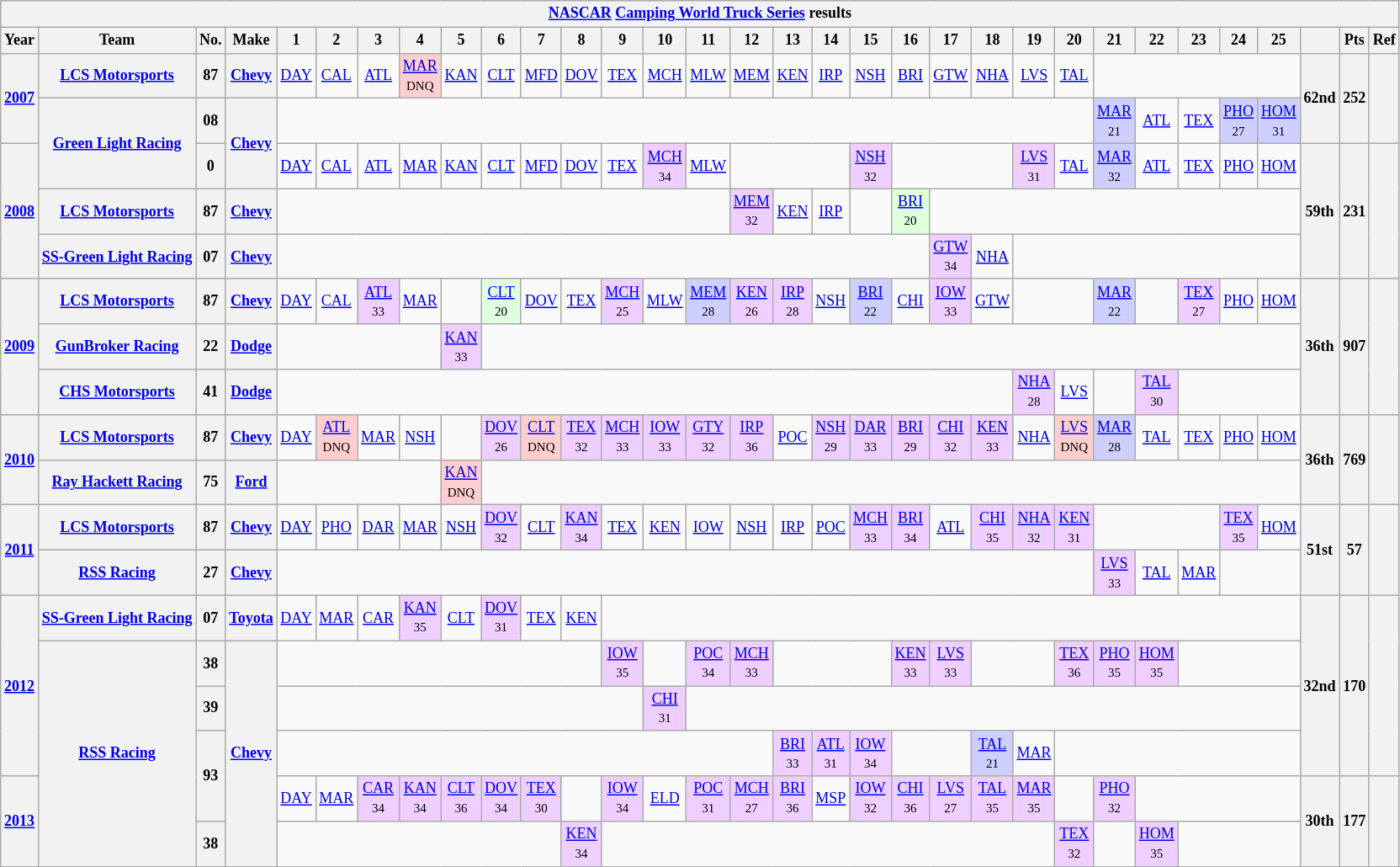<table class="wikitable" style="text-align:center; font-size:75%">
<tr>
<th colspan=45><a href='#'>NASCAR</a> <a href='#'>Camping World Truck Series</a> results</th>
</tr>
<tr>
<th>Year</th>
<th>Team</th>
<th>No.</th>
<th>Make</th>
<th>1</th>
<th>2</th>
<th>3</th>
<th>4</th>
<th>5</th>
<th>6</th>
<th>7</th>
<th>8</th>
<th>9</th>
<th>10</th>
<th>11</th>
<th>12</th>
<th>13</th>
<th>14</th>
<th>15</th>
<th>16</th>
<th>17</th>
<th>18</th>
<th>19</th>
<th>20</th>
<th>21</th>
<th>22</th>
<th>23</th>
<th>24</th>
<th>25</th>
<th></th>
<th>Pts</th>
<th>Ref</th>
</tr>
<tr>
<th rowspan=2><a href='#'>2007</a></th>
<th><a href='#'>LCS Motorsports</a></th>
<th>87</th>
<th><a href='#'>Chevy</a></th>
<td><a href='#'>DAY</a></td>
<td><a href='#'>CAL</a></td>
<td><a href='#'>ATL</a></td>
<td style="background:#ffcfcf"><a href='#'>MAR</a><br><small>DNQ</small></td>
<td><a href='#'>KAN</a></td>
<td><a href='#'>CLT</a></td>
<td><a href='#'>MFD</a></td>
<td><a href='#'>DOV</a></td>
<td><a href='#'>TEX</a></td>
<td><a href='#'>MCH</a></td>
<td><a href='#'>MLW</a></td>
<td><a href='#'>MEM</a></td>
<td><a href='#'>KEN</a></td>
<td><a href='#'>IRP</a></td>
<td><a href='#'>NSH</a></td>
<td><a href='#'>BRI</a></td>
<td><a href='#'>GTW</a></td>
<td><a href='#'>NHA</a></td>
<td><a href='#'>LVS</a></td>
<td><a href='#'>TAL</a></td>
<td colspan=5></td>
<th rowspan=2>62nd</th>
<th rowspan=2>252</th>
<th rowspan=2></th>
</tr>
<tr>
<th rowspan=2><a href='#'>Green Light Racing</a></th>
<th>08</th>
<th rowspan=2><a href='#'>Chevy</a></th>
<td colspan=20></td>
<td style="background:#CFCFFF;"><a href='#'>MAR</a><br><small>21</small></td>
<td><a href='#'>ATL</a></td>
<td><a href='#'>TEX</a></td>
<td style="background:#CFCFFF;"><a href='#'>PHO</a><br><small>27</small></td>
<td style="background:#CFCFFF;"><a href='#'>HOM</a><br><small>31</small></td>
</tr>
<tr>
<th rowspan=3><a href='#'>2008</a></th>
<th>0</th>
<td><a href='#'>DAY</a></td>
<td><a href='#'>CAL</a></td>
<td><a href='#'>ATL</a></td>
<td><a href='#'>MAR</a></td>
<td><a href='#'>KAN</a></td>
<td><a href='#'>CLT</a></td>
<td><a href='#'>MFD</a></td>
<td><a href='#'>DOV</a></td>
<td><a href='#'>TEX</a></td>
<td style="background:#EFCFFF;"><a href='#'>MCH</a><br><small>34</small></td>
<td><a href='#'>MLW</a></td>
<td colspan=3></td>
<td style="background:#EFCFFF;"><a href='#'>NSH</a><br><small>32</small></td>
<td colspan=3></td>
<td style="background:#EFCFFF;"><a href='#'>LVS</a><br><small>31</small></td>
<td><a href='#'>TAL</a></td>
<td style="background:#CFCFFF;"><a href='#'>MAR</a><br><small>32</small></td>
<td><a href='#'>ATL</a></td>
<td><a href='#'>TEX</a></td>
<td><a href='#'>PHO</a></td>
<td><a href='#'>HOM</a></td>
<th rowspan=3>59th</th>
<th rowspan=3>231</th>
<th rowspan=3></th>
</tr>
<tr>
<th><a href='#'>LCS Motorsports</a></th>
<th>87</th>
<th><a href='#'>Chevy</a></th>
<td colspan=11></td>
<td style="background:#EFCFFF;"><a href='#'>MEM</a><br><small>32</small></td>
<td><a href='#'>KEN</a></td>
<td><a href='#'>IRP</a></td>
<td colspan=1></td>
<td style="background:#DFFFDF;"><a href='#'>BRI</a><br><small>20</small></td>
</tr>
<tr>
<th><a href='#'>SS-Green Light Racing</a></th>
<th>07</th>
<th><a href='#'>Chevy</a></th>
<td colspan=16></td>
<td style="background:#EFCFFF;"><a href='#'>GTW</a><br><small>34</small></td>
<td><a href='#'>NHA</a></td>
<td colspan=7></td>
</tr>
<tr>
<th rowspan=3><a href='#'>2009</a></th>
<th><a href='#'>LCS Motorsports</a></th>
<th>87</th>
<th><a href='#'>Chevy</a></th>
<td><a href='#'>DAY</a></td>
<td><a href='#'>CAL</a></td>
<td style="background:#EFCFFF;"><a href='#'>ATL</a><br><small>33</small></td>
<td><a href='#'>MAR</a></td>
<td colspan=1></td>
<td style="background:#DFFFDF;"><a href='#'>CLT</a><br><small>20</small></td>
<td><a href='#'>DOV</a></td>
<td><a href='#'>TEX</a></td>
<td style="background:#EFCFFF;"><a href='#'>MCH</a><br><small>25</small></td>
<td><a href='#'>MLW</a></td>
<td style="background:#CFCFFF;"><a href='#'>MEM</a><br><small>28</small></td>
<td style="background:#EFCFFF;"><a href='#'>KEN</a><br><small>26</small></td>
<td style="background:#EFCFFF;"><a href='#'>IRP</a><br><small>28</small></td>
<td><a href='#'>NSH</a></td>
<td style="background:#CFCFFF;"><a href='#'>BRI</a><br><small>22</small></td>
<td><a href='#'>CHI</a></td>
<td style="background:#EFCFFF;"><a href='#'>IOW</a><br><small>33</small></td>
<td><a href='#'>GTW</a></td>
<td colspan=2></td>
<td style="background:#CFCFFF;"><a href='#'>MAR</a><br><small>22</small></td>
<td colspan=1></td>
<td style="background:#EFCFFF;"><a href='#'>TEX</a><br><small>27</small></td>
<td><a href='#'>PHO</a></td>
<td><a href='#'>HOM</a></td>
<th rowspan=3>36th</th>
<th rowspan=3>907</th>
<th rowspan=3></th>
</tr>
<tr>
<th><a href='#'>GunBroker Racing</a></th>
<th>22</th>
<th><a href='#'>Dodge</a></th>
<td colspan=4></td>
<td style="background:#EFCFFF;"><a href='#'>KAN</a><br><small>33</small></td>
<td colspan=20></td>
</tr>
<tr>
<th><a href='#'>CHS Motorsports</a></th>
<th>41</th>
<th><a href='#'>Dodge</a></th>
<td colspan=18></td>
<td style="background:#EFCFFF;"><a href='#'>NHA</a><br><small>28</small></td>
<td><a href='#'>LVS</a></td>
<td colspan=1></td>
<td style="background:#EFCFFF;"><a href='#'>TAL</a><br><small>30</small></td>
<td colspan=3></td>
</tr>
<tr>
<th rowspan=2><a href='#'>2010</a></th>
<th><a href='#'>LCS Motorsports</a></th>
<th>87</th>
<th><a href='#'>Chevy</a></th>
<td><a href='#'>DAY</a></td>
<td style="background:#ffcfcf"><a href='#'>ATL</a><br><small>DNQ</small></td>
<td><a href='#'>MAR</a></td>
<td><a href='#'>NSH</a></td>
<td colspan=1></td>
<td style="background:#EFCFFF;"><a href='#'>DOV</a><br><small>26</small></td>
<td style="background:#ffcfcf"><a href='#'>CLT</a><br><small>DNQ</small></td>
<td style="background:#EFCFFF;"><a href='#'>TEX</a><br><small>32</small></td>
<td style="background:#EFCFFF;"><a href='#'>MCH</a><br><small>33</small></td>
<td style="background:#EFCFFF;"><a href='#'>IOW</a><br><small>33</small></td>
<td style="background:#EFCFFF;"><a href='#'>GTY</a><br><small>32</small></td>
<td style="background:#EFCFFF;"><a href='#'>IRP</a><br><small>36</small></td>
<td><a href='#'>POC</a></td>
<td style="background:#EFCFFF;"><a href='#'>NSH</a><br><small>29</small></td>
<td style="background:#EFCFFF;"><a href='#'>DAR</a><br><small>33</small></td>
<td style="background:#EFCFFF;"><a href='#'>BRI</a><br><small>29</small></td>
<td style="background:#EFCFFF;"><a href='#'>CHI</a><br><small>32</small></td>
<td style="background:#EFCFFF;"><a href='#'>KEN</a><br><small>33</small></td>
<td><a href='#'>NHA</a></td>
<td style="background:#ffcfcf"><a href='#'>LVS</a><br><small>DNQ</small></td>
<td style="background:#CFCFFF;"><a href='#'>MAR</a><br><small>28</small></td>
<td><a href='#'>TAL</a></td>
<td><a href='#'>TEX</a></td>
<td><a href='#'>PHO</a></td>
<td><a href='#'>HOM</a></td>
<th rowspan=2>36th</th>
<th rowspan=2>769</th>
<th rowspan=2></th>
</tr>
<tr>
<th><a href='#'>Ray Hackett Racing</a></th>
<th>75</th>
<th><a href='#'>Ford</a></th>
<td colspan=4></td>
<td style="background:#ffcfcf"><a href='#'>KAN</a><br><small>DNQ</small></td>
<td colspan=20></td>
</tr>
<tr>
<th rowspan=2><a href='#'>2011</a></th>
<th><a href='#'>LCS Motorsports</a></th>
<th>87</th>
<th><a href='#'>Chevy</a></th>
<td><a href='#'>DAY</a></td>
<td><a href='#'>PHO</a></td>
<td><a href='#'>DAR</a></td>
<td><a href='#'>MAR</a></td>
<td><a href='#'>NSH</a></td>
<td style="background:#EFCFFF;"><a href='#'>DOV</a><br><small>32</small></td>
<td><a href='#'>CLT</a></td>
<td style="background:#EFCFFF;"><a href='#'>KAN</a><br><small>34</small></td>
<td><a href='#'>TEX</a></td>
<td><a href='#'>KEN</a></td>
<td><a href='#'>IOW</a></td>
<td><a href='#'>NSH</a></td>
<td><a href='#'>IRP</a></td>
<td><a href='#'>POC</a></td>
<td style="background:#EFCFFF;"><a href='#'>MCH</a><br><small>33</small></td>
<td style="background:#EFCFFF;"><a href='#'>BRI</a><br><small>34</small></td>
<td><a href='#'>ATL</a></td>
<td style="background:#EFCFFF;"><a href='#'>CHI</a><br><small>35</small></td>
<td style="background:#EFCFFF;"><a href='#'>NHA</a><br><small>32</small></td>
<td style="background:#EFCFFF;"><a href='#'>KEN</a><br><small>31</small></td>
<td colspan=3></td>
<td style="background:#EFCFFF;"><a href='#'>TEX</a><br><small>35</small></td>
<td><a href='#'>HOM</a></td>
<th rowspan=2>51st</th>
<th rowspan=2>57</th>
<th rowspan=2></th>
</tr>
<tr>
<th><a href='#'>RSS Racing</a></th>
<th>27</th>
<th><a href='#'>Chevy</a></th>
<td colspan=20></td>
<td style="background:#EFCFFF;"><a href='#'>LVS</a><br><small>33</small></td>
<td><a href='#'>TAL</a></td>
<td><a href='#'>MAR</a></td>
<td colspan=2></td>
</tr>
<tr>
<th rowspan=4><a href='#'>2012</a></th>
<th><a href='#'>SS-Green Light Racing</a></th>
<th>07</th>
<th><a href='#'>Toyota</a></th>
<td><a href='#'>DAY</a></td>
<td><a href='#'>MAR</a></td>
<td><a href='#'>CAR</a></td>
<td style="background:#EFCFFF;"><a href='#'>KAN</a><br><small>35</small></td>
<td><a href='#'>CLT</a></td>
<td style="background:#EFCFFF;"><a href='#'>DOV</a><br><small>31</small></td>
<td><a href='#'>TEX</a></td>
<td><a href='#'>KEN</a></td>
<td colspan=17></td>
<th rowspan=4>32nd</th>
<th rowspan=4>170</th>
<th rowspan=4></th>
</tr>
<tr>
<th rowspan=5><a href='#'>RSS Racing</a></th>
<th>38</th>
<th rowspan=5><a href='#'>Chevy</a></th>
<td colspan=8></td>
<td style="background:#EFCFFF;"><a href='#'>IOW</a><br><small>35</small></td>
<td colspan=1></td>
<td style="background:#EFCFFF;"><a href='#'>POC</a><br><small>34</small></td>
<td style="background:#EFCFFF;"><a href='#'>MCH</a><br><small>33</small></td>
<td colspan=3></td>
<td style="background:#EFCFFF;"><a href='#'>KEN</a><br><small>33</small></td>
<td style="background:#EFCFFF;"><a href='#'>LVS</a><br><small>33</small></td>
<td colspan=2></td>
<td style="background:#EFCFFF;"><a href='#'>TEX</a><br><small>36</small></td>
<td style="background:#EFCFFF;"><a href='#'>PHO</a><br><small>35</small></td>
<td style="background:#EFCFFF;"><a href='#'>HOM</a><br><small>35</small></td>
<td colspan=3></td>
</tr>
<tr>
<th>39</th>
<td colspan=9></td>
<td style="background:#EFCFFF;"><a href='#'>CHI</a><br><small>31</small></td>
<td colspan=15></td>
</tr>
<tr>
<th rowspan=2>93</th>
<td colspan=12></td>
<td style="background:#EFCFFF;"><a href='#'>BRI</a><br><small>33</small></td>
<td style="background:#EFCFFF;"><a href='#'>ATL</a><br><small>31</small></td>
<td style="background:#EFCFFF;"><a href='#'>IOW</a><br><small>34</small></td>
<td colspan=2></td>
<td style="background:#CFCFFF;"><a href='#'>TAL</a><br><small>21</small></td>
<td><a href='#'>MAR</a></td>
<td colspan=6></td>
</tr>
<tr>
<th rowspan=2><a href='#'>2013</a></th>
<td><a href='#'>DAY</a></td>
<td><a href='#'>MAR</a></td>
<td style="background:#EFCFFF;"><a href='#'>CAR</a><br><small>34</small></td>
<td style="background:#EFCFFF;"><a href='#'>KAN</a><br><small>34</small></td>
<td style="background:#EFCFFF;"><a href='#'>CLT</a><br><small>36</small></td>
<td style="background:#EFCFFF;"><a href='#'>DOV</a><br><small>34</small></td>
<td style="background:#EFCFFF;"><a href='#'>TEX</a><br><small>30</small></td>
<td colspan=1></td>
<td style="background:#EFCFFF;"><a href='#'>IOW</a><br><small>34</small></td>
<td><a href='#'>ELD</a></td>
<td style="background:#EFCFFF;"><a href='#'>POC</a><br><small>31</small></td>
<td style="background:#EFCFFF;"><a href='#'>MCH</a><br><small>27</small></td>
<td style="background:#EFCFFF;"><a href='#'>BRI</a><br><small>36</small></td>
<td><a href='#'>MSP</a></td>
<td style="background:#EFCFFF;"><a href='#'>IOW</a><br><small>32</small></td>
<td style="background:#EFCFFF;"><a href='#'>CHI</a><br><small>36</small></td>
<td style="background:#EFCFFF;"><a href='#'>LVS</a><br><small>27</small></td>
<td style="background:#EFCFFF;"><a href='#'>TAL</a><br><small>35</small></td>
<td style="background:#EFCFFF;"><a href='#'>MAR</a><br><small>35</small></td>
<td colspan=1></td>
<td style="background:#EFCFFF;"><a href='#'>PHO</a><br><small>32</small></td>
<td colspan=4></td>
<th rowspan=2>30th</th>
<th rowspan=2>177</th>
<th rowspan=2></th>
</tr>
<tr>
<th>38</th>
<td colspan=7></td>
<td style="background:#EFCFFF;"><a href='#'>KEN</a><br><small>34</small></td>
<td colspan=11></td>
<td style="background:#EFCFFF;"><a href='#'>TEX</a><br><small>32</small></td>
<td colspan=1></td>
<td style="background:#EFCFFF;"><a href='#'>HOM</a><br><small>35</small></td>
<td colspan=3></td>
</tr>
</table>
